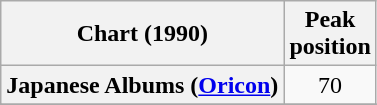<table class="wikitable sortable plainrowheaders" style="text-align:center">
<tr>
<th scope="col">Chart (1990)</th>
<th scope="col">Peak<br> position</th>
</tr>
<tr>
<th scope="row">Japanese Albums (<a href='#'>Oricon</a>)</th>
<td align="center">70</td>
</tr>
<tr>
</tr>
<tr>
</tr>
</table>
